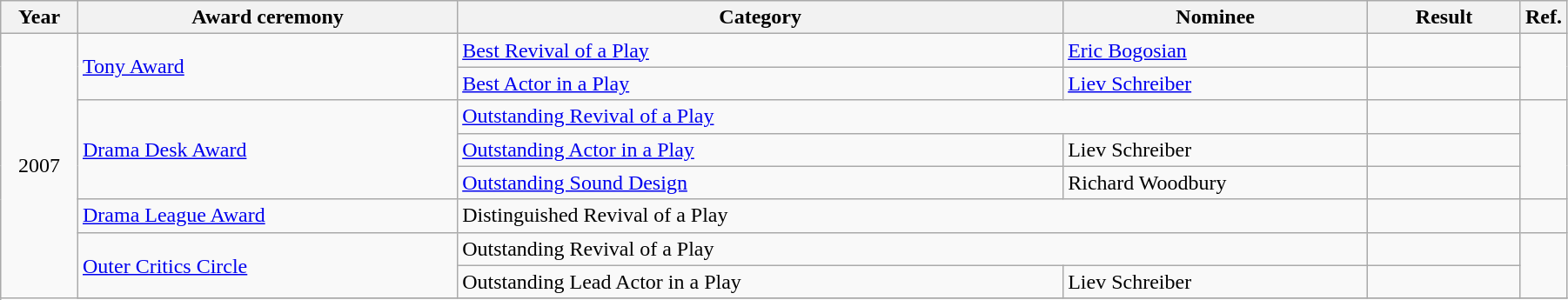<table class="wikitable" width="95%">
<tr>
<th width="5%">Year</th>
<th width="25%">Award ceremony</th>
<th width="40%">Category</th>
<th width="20%">Nominee</th>
<th width="10%">Result</th>
<th class=unsortable>Ref.</th>
</tr>
<tr>
<td rowspan="18" align="center">2007</td>
<td rowspan="2"><a href='#'>Tony Award</a></td>
<td><a href='#'>Best Revival of a Play</a></td>
<td><a href='#'>Eric Bogosian</a></td>
<td></td>
<td rowspan=2></td>
</tr>
<tr>
<td><a href='#'>Best Actor in a Play</a></td>
<td><a href='#'>Liev Schreiber</a></td>
<td></td>
</tr>
<tr>
<td rowspan=3><a href='#'>Drama Desk Award</a></td>
<td colspan=2><a href='#'>Outstanding Revival of a Play</a></td>
<td></td>
<td rowspan=3></td>
</tr>
<tr>
<td><a href='#'>Outstanding Actor in a Play</a></td>
<td>Liev Schreiber</td>
<td></td>
</tr>
<tr>
<td><a href='#'>Outstanding Sound Design</a></td>
<td>Richard Woodbury</td>
<td></td>
</tr>
<tr>
<td><a href='#'>Drama League Award</a></td>
<td colspan=2>Distinguished Revival of a Play</td>
<td></td>
<td></td>
</tr>
<tr>
<td rowspan=2><a href='#'>Outer Critics Circle</a></td>
<td colspan=2>Outstanding Revival of a Play</td>
<td></td>
<td rowspan=2></td>
</tr>
<tr>
<td>Outstanding Lead Actor in a Play</td>
<td>Liev Schreiber</td>
<td></td>
</tr>
<tr>
</tr>
</table>
